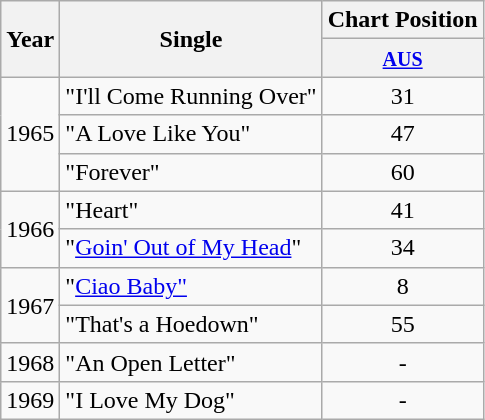<table class="wikitable">
<tr>
<th rowspan="2">Year</th>
<th rowspan="2">Single</th>
<th colspan="1">Chart Position</th>
</tr>
<tr>
<th><small><a href='#'>AUS</a></small></th>
</tr>
<tr>
<td rowspan="3">1965</td>
<td>"I'll Come Running Over"</td>
<td align="center">31</td>
</tr>
<tr>
<td>"A Love Like You"</td>
<td align="center">47</td>
</tr>
<tr>
<td>"Forever"</td>
<td align="center">60</td>
</tr>
<tr>
<td rowspan="2">1966</td>
<td>"Heart"</td>
<td align="center">41</td>
</tr>
<tr>
<td>"<a href='#'>Goin' Out of My Head</a>"</td>
<td align="center">34</td>
</tr>
<tr>
<td rowspan="2">1967</td>
<td>"<a href='#'>Ciao Baby"</a></td>
<td align="center">8</td>
</tr>
<tr>
<td>"That's a Hoedown"</td>
<td align="center">55</td>
</tr>
<tr>
<td rowspan="1">1968</td>
<td>"An Open Letter"</td>
<td align="center">-</td>
</tr>
<tr>
<td rowspan="1">1969</td>
<td>"I Love My Dog"</td>
<td align="center">-</td>
</tr>
</table>
